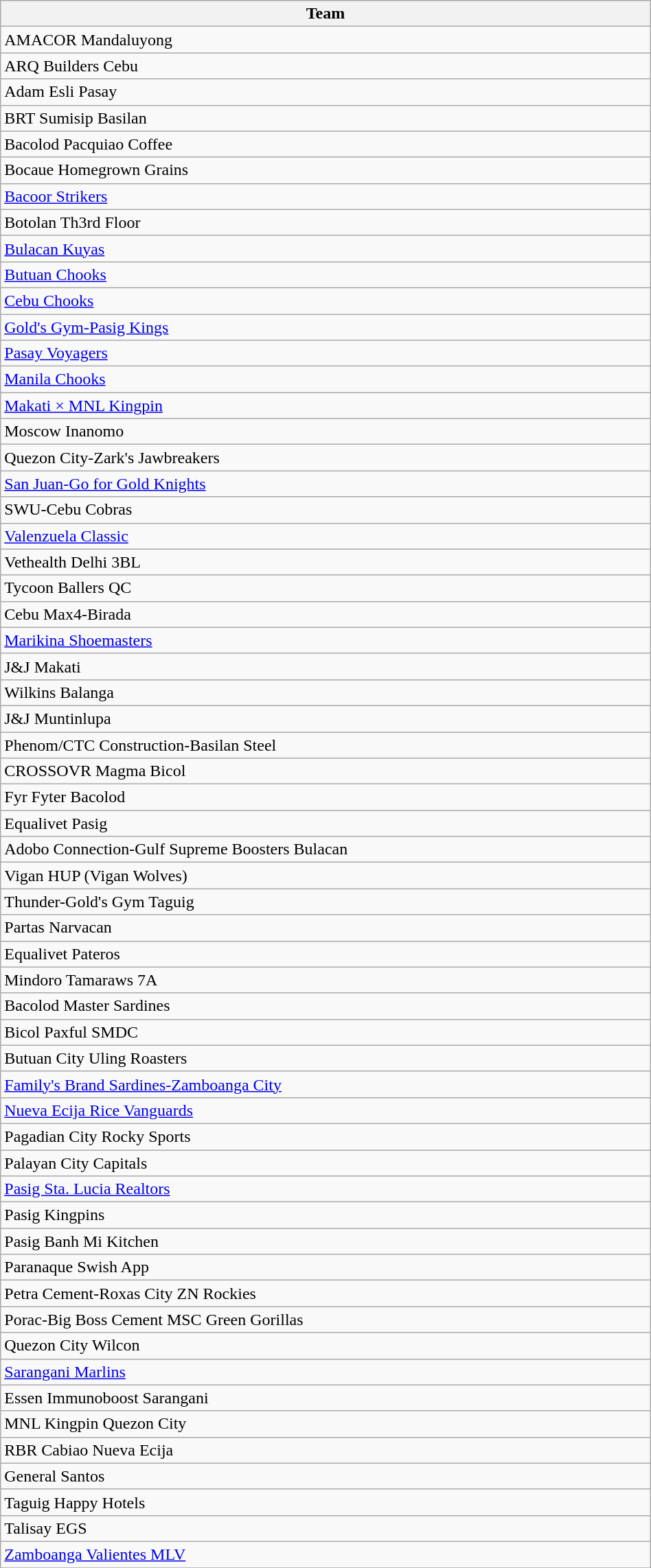<table class="wikitable plainrowheaders" style="width:50%; text-align:left">
<tr>
<th scope="col">Team</th>
</tr>
<tr>
<td>AMACOR Mandaluyong</td>
</tr>
<tr>
<td>ARQ Builders Cebu</td>
</tr>
<tr>
<td>Adam Esli Pasay</td>
</tr>
<tr>
<td>BRT Sumisip Basilan</td>
</tr>
<tr>
<td>Bacolod Pacquiao Coffee</td>
</tr>
<tr>
<td>Bocaue Homegrown Grains</td>
</tr>
<tr>
<td><a href='#'>Bacoor Strikers</a></td>
</tr>
<tr>
<td>Botolan Th3rd Floor</td>
</tr>
<tr>
<td><a href='#'>Bulacan Kuyas</a></td>
</tr>
<tr>
<td><a href='#'>Butuan Chooks</a></td>
</tr>
<tr>
<td><a href='#'>Cebu Chooks</a></td>
</tr>
<tr>
<td><a href='#'>Gold's Gym-Pasig Kings</a></td>
</tr>
<tr>
<td><a href='#'>Pasay Voyagers</a></td>
</tr>
<tr>
<td><a href='#'>Manila Chooks</a></td>
</tr>
<tr>
<td><a href='#'>Makati × MNL Kingpin</a></td>
</tr>
<tr>
<td>Moscow Inanomo </td>
</tr>
<tr>
<td>Quezon City-Zark's Jawbreakers</td>
</tr>
<tr>
<td><a href='#'>San Juan-Go for Gold Knights</a></td>
</tr>
<tr>
<td>SWU-Cebu Cobras</td>
</tr>
<tr>
<td><a href='#'>Valenzuela Classic</a></td>
</tr>
<tr>
<td>Vethealth Delhi 3BL </td>
</tr>
<tr>
<td>Tycoon Ballers QC</td>
</tr>
<tr>
<td>Cebu Max4-Birada</td>
</tr>
<tr>
<td><a href='#'>Marikina Shoemasters</a></td>
</tr>
<tr>
<td>J&J Makati</td>
</tr>
<tr>
<td>Wilkins Balanga</td>
</tr>
<tr>
<td>J&J Muntinlupa</td>
</tr>
<tr>
<td>Phenom/CTC Construction-Basilan Steel</td>
</tr>
<tr>
<td>CROSSOVR Magma Bicol</td>
</tr>
<tr>
<td>Fyr Fyter Bacolod</td>
</tr>
<tr>
<td>Equalivet Pasig</td>
</tr>
<tr>
<td>Adobo Connection-Gulf Supreme Boosters Bulacan</td>
</tr>
<tr>
<td>Vigan HUP (Vigan Wolves)</td>
</tr>
<tr>
<td>Thunder-Gold's Gym Taguig</td>
</tr>
<tr>
<td>Partas Narvacan</td>
</tr>
<tr>
<td>Equalivet Pateros</td>
</tr>
<tr>
<td>Mindoro Tamaraws 7A</td>
</tr>
<tr>
<td>Bacolod Master Sardines</td>
</tr>
<tr>
<td>Bicol Paxful SMDC</td>
</tr>
<tr>
<td>Butuan City Uling Roasters</td>
</tr>
<tr>
<td><a href='#'>Family's Brand Sardines-Zamboanga City</a></td>
</tr>
<tr>
<td><a href='#'>Nueva Ecija Rice Vanguards</a></td>
</tr>
<tr>
<td>Pagadian City Rocky Sports</td>
</tr>
<tr>
<td>Palayan City Capitals</td>
</tr>
<tr>
<td><a href='#'>Pasig Sta. Lucia Realtors</a></td>
</tr>
<tr>
<td>Pasig Kingpins</td>
</tr>
<tr>
<td>Pasig Banh Mi Kitchen</td>
</tr>
<tr>
<td>Paranaque Swish App</td>
</tr>
<tr>
<td>Petra Cement-Roxas City ZN Rockies</td>
</tr>
<tr>
<td>Porac-Big Boss Cement MSC Green Gorillas</td>
</tr>
<tr>
<td>Quezon City Wilcon</td>
</tr>
<tr>
<td><a href='#'>Sarangani Marlins</a></td>
</tr>
<tr>
<td>Essen Immunoboost Sarangani</td>
</tr>
<tr>
<td>MNL Kingpin Quezon City</td>
</tr>
<tr>
<td>RBR Cabiao Nueva Ecija</td>
</tr>
<tr>
<td>General Santos</td>
</tr>
<tr>
<td>Taguig Happy Hotels</td>
</tr>
<tr>
<td>Talisay EGS</td>
</tr>
<tr>
<td><a href='#'>Zamboanga Valientes MLV</a></td>
</tr>
<tr>
</tr>
</table>
